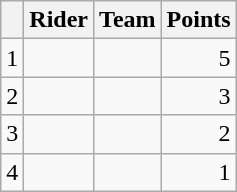<table class="wikitable">
<tr>
<th></th>
<th>Rider</th>
<th>Team</th>
<th>Points</th>
</tr>
<tr>
<td>1</td>
<td></td>
<td></td>
<td align=right>5</td>
</tr>
<tr>
<td>2</td>
<td></td>
<td></td>
<td align=right>3</td>
</tr>
<tr>
<td>3</td>
<td></td>
<td></td>
<td align=right>2</td>
</tr>
<tr>
<td>4</td>
<td></td>
<td></td>
<td align=right>1</td>
</tr>
</table>
